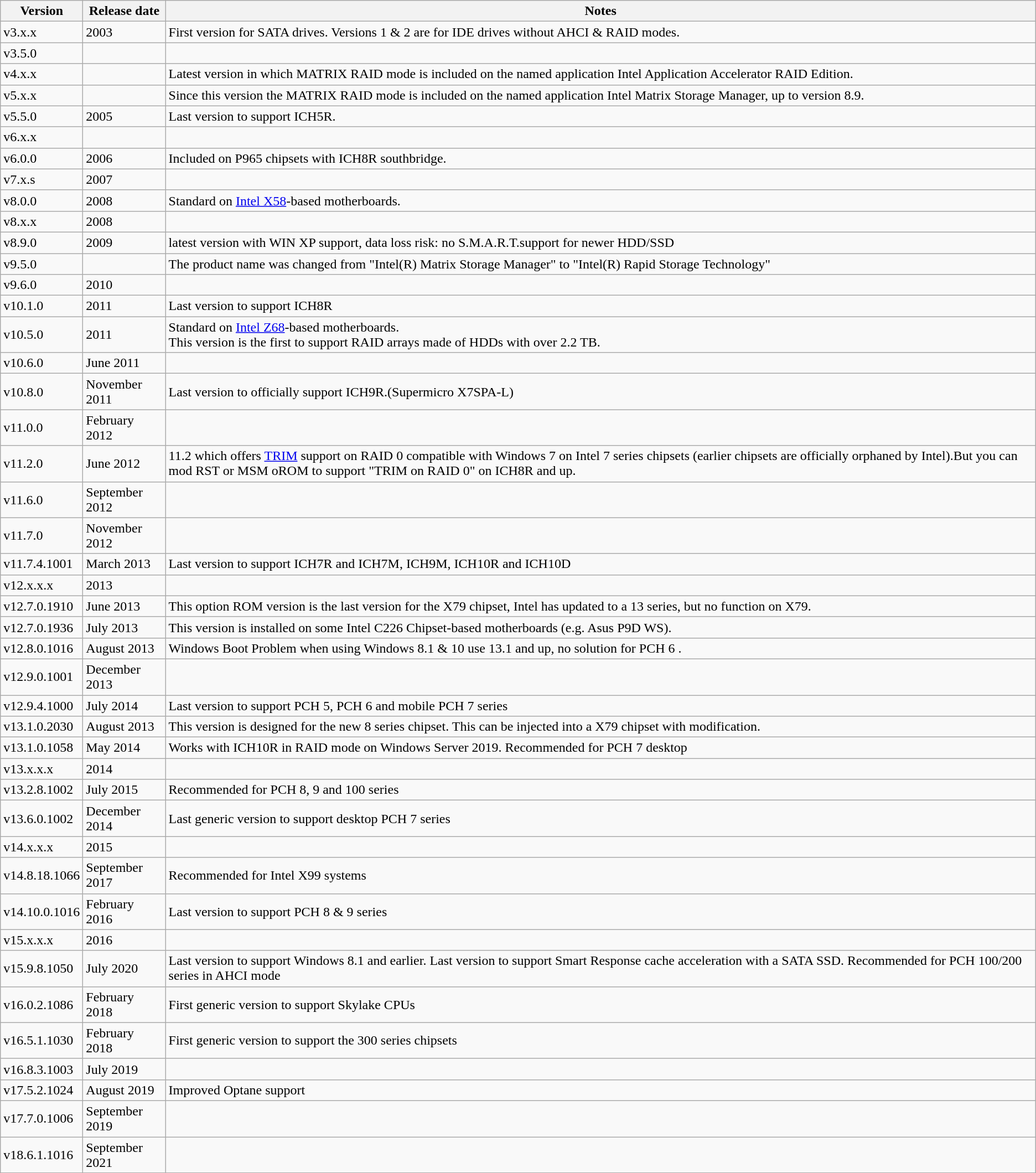<table class="wikitable">
<tr>
<th>Version</th>
<th>Release date</th>
<th>Notes</th>
</tr>
<tr>
<td>v3.x.x</td>
<td>2003</td>
<td>First version for SATA drives. Versions 1 & 2 are for IDE drives without AHCI & RAID modes.</td>
</tr>
<tr>
<td>v3.5.0</td>
<td></td>
</tr>
<tr>
<td>v4.x.x</td>
<td></td>
<td>Latest version in which MATRIX RAID mode is included on the named application Intel Application Accelerator RAID Edition.</td>
</tr>
<tr>
<td>v5.x.x</td>
<td></td>
<td>Since this version the MATRIX RAID mode is included on the named application Intel Matrix Storage Manager, up to version 8.9.</td>
</tr>
<tr>
<td>v5.5.0</td>
<td>2005</td>
<td>Last version to support ICH5R.</td>
</tr>
<tr>
<td>v6.x.x</td>
<td></td>
<td></td>
</tr>
<tr>
<td>v6.0.0</td>
<td>2006</td>
<td>Included on P965 chipsets with ICH8R southbridge.</td>
</tr>
<tr>
<td>v7.x.s</td>
<td>2007</td>
<td></td>
</tr>
<tr>
<td>v8.0.0</td>
<td>2008</td>
<td>Standard on <a href='#'>Intel X58</a>-based motherboards.</td>
</tr>
<tr>
<td>v8.x.x</td>
<td>2008</td>
<td></td>
</tr>
<tr>
<td>v8.9.0</td>
<td>2009</td>
<td>latest version with WIN XP support, data loss risk: no S.M.A.R.T.support for newer HDD/SSD</td>
</tr>
<tr>
<td>v9.5.0</td>
<td></td>
<td>The product name was changed from "Intel(R) Matrix Storage Manager" to "Intel(R) Rapid Storage Technology"</td>
</tr>
<tr>
<td>v9.6.0</td>
<td>2010</td>
<td></td>
</tr>
<tr>
<td>v10.1.0</td>
<td>2011</td>
<td>Last version to support ICH8R</td>
</tr>
<tr>
<td>v10.5.0</td>
<td>2011</td>
<td>Standard on <a href='#'>Intel Z68</a>-based motherboards.<br>This version is the first to support RAID arrays made of HDDs with over 2.2 TB.</td>
</tr>
<tr>
<td>v10.6.0</td>
<td>June 2011</td>
<td></td>
</tr>
<tr>
<td>v10.8.0</td>
<td>November 2011</td>
<td>Last version to officially support ICH9R.(Supermicro X7SPA-L)</td>
</tr>
<tr>
<td>v11.0.0</td>
<td>February 2012</td>
<td></td>
</tr>
<tr>
<td>v11.2.0</td>
<td>June 2012</td>
<td> 11.2 which offers <a href='#'>TRIM</a> support on RAID 0 compatible with Windows 7 on Intel 7 series chipsets (earlier chipsets are officially orphaned by Intel).But you can mod RST or MSM oROM to support "TRIM on RAID 0" on ICH8R and up.</td>
</tr>
<tr>
<td>v11.6.0</td>
<td>September 2012</td>
<td></td>
</tr>
<tr>
<td>v11.7.0</td>
<td>November 2012</td>
<td></td>
</tr>
<tr>
<td>v11.7.4.1001</td>
<td>March 2013</td>
<td>Last version to support ICH7R and ICH7M, ICH9M, ICH10R and ICH10D</td>
</tr>
<tr>
<td>v12.x.x.x</td>
<td>2013</td>
<td></td>
</tr>
<tr>
<td>v12.7.0.1910</td>
<td>June 2013</td>
<td>This option ROM version is the last version for the X79 chipset, Intel has updated to a 13 series, but no function on X79.</td>
</tr>
<tr>
<td>v12.7.0.1936</td>
<td>July 2013</td>
<td>This version is installed on some Intel C226 Chipset-based motherboards (e.g. Asus P9D WS).</td>
</tr>
<tr>
<td>v12.8.0.1016</td>
<td>August 2013</td>
<td>Windows Boot Problem when using Windows 8.1 & 10 use 13.1 and up, no solution for PCH 6 .</td>
</tr>
<tr>
<td>v12.9.0.1001</td>
<td>December 2013</td>
<td></td>
</tr>
<tr>
<td>v12.9.4.1000</td>
<td>July 2014</td>
<td>Last version to support PCH 5, PCH 6 and mobile PCH 7 series</td>
</tr>
<tr>
<td>v13.1.0.2030</td>
<td>August 2013</td>
<td>This version is designed for the new 8 series chipset. This can be injected into a X79 chipset with modification.</td>
</tr>
<tr>
<td>v13.1.0.1058</td>
<td>May 2014</td>
<td>Works with ICH10R in RAID mode on Windows Server 2019. Recommended for PCH 7 desktop</td>
</tr>
<tr>
<td>v13.x.x.x</td>
<td>2014</td>
<td></td>
</tr>
<tr>
<td>v13.2.8.1002</td>
<td>July 2015</td>
<td>Recommended for PCH 8, 9 and 100 series</td>
</tr>
<tr>
<td>v13.6.0.1002</td>
<td>December 2014</td>
<td>Last generic version to support desktop PCH 7 series</td>
</tr>
<tr>
<td>v14.x.x.x</td>
<td>2015</td>
<td></td>
</tr>
<tr>
<td>v14.8.18.1066</td>
<td>September 2017</td>
<td>Recommended for Intel X99 systems</td>
</tr>
<tr>
<td>v14.10.0.1016</td>
<td>February 2016</td>
<td>Last version to support PCH 8 & 9 series</td>
</tr>
<tr>
<td>v15.x.x.x</td>
<td>2016</td>
<td></td>
</tr>
<tr>
<td>v15.9.8.1050</td>
<td>July 2020</td>
<td>Last version to support Windows 8.1 and earlier. Last version to support Smart Response cache acceleration with a SATA SSD. Recommended for PCH 100/200 series in AHCI mode</td>
</tr>
<tr>
<td>v16.0.2.1086</td>
<td>February 2018</td>
<td>First generic version to support Skylake CPUs</td>
</tr>
<tr>
<td>v16.5.1.1030</td>
<td>February 2018</td>
<td>First generic version to support the 300 series chipsets</td>
</tr>
<tr>
<td>v16.8.3.1003</td>
<td>July 2019</td>
<td></td>
</tr>
<tr>
<td>v17.5.2.1024</td>
<td>August 2019</td>
<td>Improved Optane support</td>
</tr>
<tr>
<td>v17.7.0.1006</td>
<td>September 2019</td>
<td></td>
</tr>
<tr>
<td>v18.6.1.1016</td>
<td>September 2021</td>
<td></td>
</tr>
</table>
